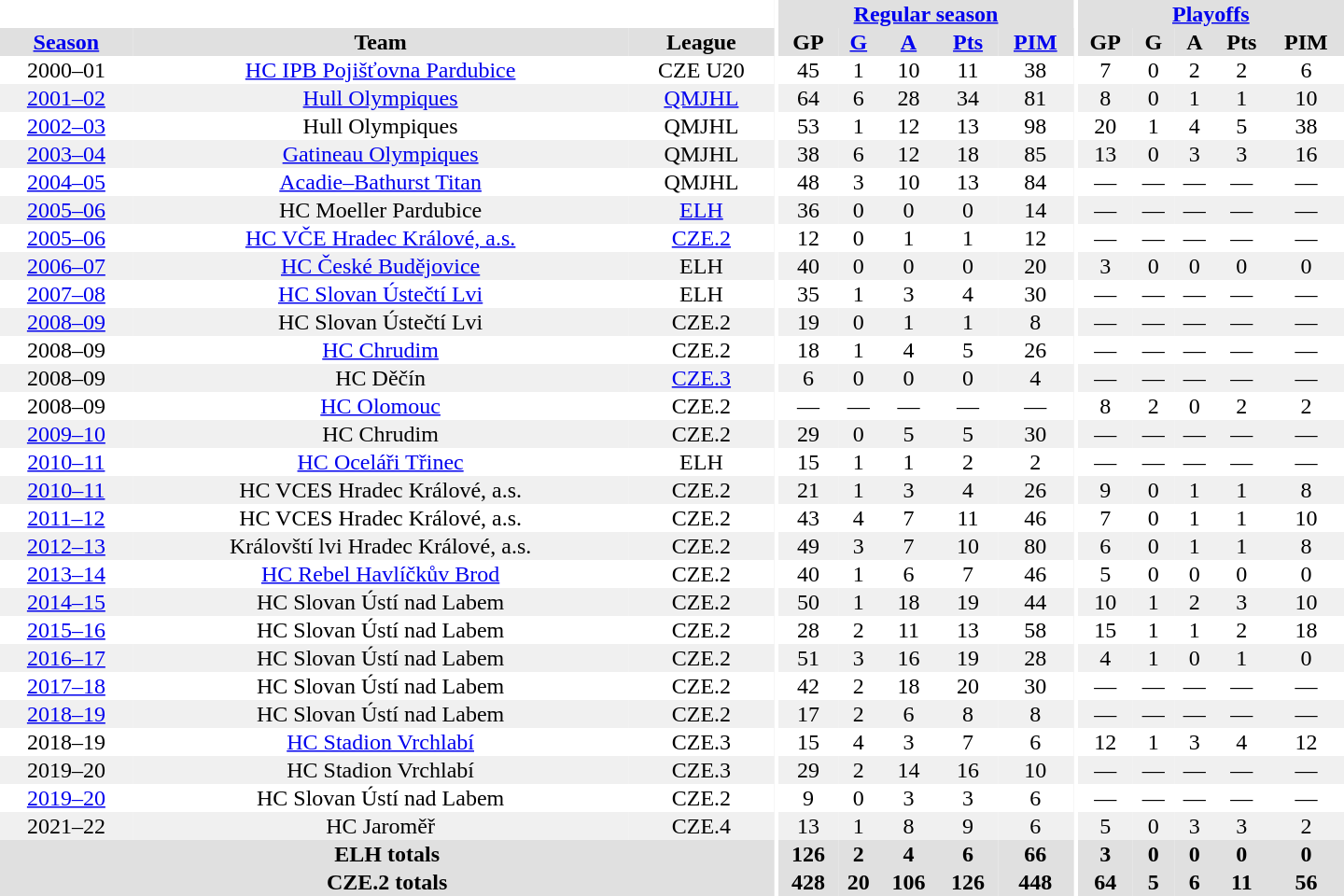<table border="0" cellpadding="1" cellspacing="0" style="text-align:center; width:60em">
<tr bgcolor="#e0e0e0">
<th colspan="3" bgcolor="#ffffff"></th>
<th rowspan="99" bgcolor="#ffffff"></th>
<th colspan="5"><a href='#'>Regular season</a></th>
<th rowspan="99" bgcolor="#ffffff"></th>
<th colspan="5"><a href='#'>Playoffs</a></th>
</tr>
<tr bgcolor="#e0e0e0">
<th><a href='#'>Season</a></th>
<th>Team</th>
<th>League</th>
<th>GP</th>
<th><a href='#'>G</a></th>
<th><a href='#'>A</a></th>
<th><a href='#'>Pts</a></th>
<th><a href='#'>PIM</a></th>
<th>GP</th>
<th>G</th>
<th>A</th>
<th>Pts</th>
<th>PIM</th>
</tr>
<tr>
<td>2000–01</td>
<td><a href='#'>HC IPB Pojišťovna Pardubice</a></td>
<td>CZE U20</td>
<td>45</td>
<td>1</td>
<td>10</td>
<td>11</td>
<td>38</td>
<td>7</td>
<td>0</td>
<td>2</td>
<td>2</td>
<td>6</td>
</tr>
<tr bgcolor="#f0f0f0">
<td><a href='#'>2001–02</a></td>
<td><a href='#'>Hull Olympiques</a></td>
<td><a href='#'>QMJHL</a></td>
<td>64</td>
<td>6</td>
<td>28</td>
<td>34</td>
<td>81</td>
<td>8</td>
<td>0</td>
<td>1</td>
<td>1</td>
<td>10</td>
</tr>
<tr>
<td><a href='#'>2002–03</a></td>
<td>Hull Olympiques</td>
<td>QMJHL</td>
<td>53</td>
<td>1</td>
<td>12</td>
<td>13</td>
<td>98</td>
<td>20</td>
<td>1</td>
<td>4</td>
<td>5</td>
<td>38</td>
</tr>
<tr bgcolor="#f0f0f0">
<td><a href='#'>2003–04</a></td>
<td><a href='#'>Gatineau Olympiques</a></td>
<td>QMJHL</td>
<td>38</td>
<td>6</td>
<td>12</td>
<td>18</td>
<td>85</td>
<td>13</td>
<td>0</td>
<td>3</td>
<td>3</td>
<td>16</td>
</tr>
<tr>
<td><a href='#'>2004–05</a></td>
<td><a href='#'>Acadie–Bathurst Titan</a></td>
<td>QMJHL</td>
<td>48</td>
<td>3</td>
<td>10</td>
<td>13</td>
<td>84</td>
<td>—</td>
<td>—</td>
<td>—</td>
<td>—</td>
<td>—</td>
</tr>
<tr bgcolor="#f0f0f0">
<td><a href='#'>2005–06</a></td>
<td>HC Moeller Pardubice</td>
<td><a href='#'>ELH</a></td>
<td>36</td>
<td>0</td>
<td>0</td>
<td>0</td>
<td>14</td>
<td>—</td>
<td>—</td>
<td>—</td>
<td>—</td>
<td>—</td>
</tr>
<tr>
<td><a href='#'>2005–06</a></td>
<td><a href='#'>HC VČE Hradec Králové, a.s.</a></td>
<td><a href='#'>CZE.2</a></td>
<td>12</td>
<td>0</td>
<td>1</td>
<td>1</td>
<td>12</td>
<td>—</td>
<td>—</td>
<td>—</td>
<td>—</td>
<td>—</td>
</tr>
<tr bgcolor="#f0f0f0">
<td><a href='#'>2006–07</a></td>
<td><a href='#'>HC České Budějovice</a></td>
<td>ELH</td>
<td>40</td>
<td>0</td>
<td>0</td>
<td>0</td>
<td>20</td>
<td>3</td>
<td>0</td>
<td>0</td>
<td>0</td>
<td>0</td>
</tr>
<tr>
<td><a href='#'>2007–08</a></td>
<td><a href='#'>HC Slovan Ústečtí Lvi</a></td>
<td>ELH</td>
<td>35</td>
<td>1</td>
<td>3</td>
<td>4</td>
<td>30</td>
<td>—</td>
<td>—</td>
<td>—</td>
<td>—</td>
<td>—</td>
</tr>
<tr bgcolor="#f0f0f0">
<td><a href='#'>2008–09</a></td>
<td>HC Slovan Ústečtí Lvi</td>
<td>CZE.2</td>
<td>19</td>
<td>0</td>
<td>1</td>
<td>1</td>
<td>8</td>
<td>—</td>
<td>—</td>
<td>—</td>
<td>—</td>
<td>—</td>
</tr>
<tr>
<td>2008–09</td>
<td><a href='#'>HC Chrudim</a></td>
<td>CZE.2</td>
<td>18</td>
<td>1</td>
<td>4</td>
<td>5</td>
<td>26</td>
<td>—</td>
<td>—</td>
<td>—</td>
<td>—</td>
<td>—</td>
</tr>
<tr bgcolor="#f0f0f0">
<td>2008–09</td>
<td>HC Děčín</td>
<td><a href='#'>CZE.3</a></td>
<td>6</td>
<td>0</td>
<td>0</td>
<td>0</td>
<td>4</td>
<td>—</td>
<td>—</td>
<td>—</td>
<td>—</td>
<td>—</td>
</tr>
<tr>
<td>2008–09</td>
<td><a href='#'>HC Olomouc</a></td>
<td>CZE.2</td>
<td>—</td>
<td>—</td>
<td>—</td>
<td>—</td>
<td>—</td>
<td>8</td>
<td>2</td>
<td>0</td>
<td>2</td>
<td>2</td>
</tr>
<tr bgcolor="#f0f0f0">
<td><a href='#'>2009–10</a></td>
<td>HC Chrudim</td>
<td>CZE.2</td>
<td>29</td>
<td>0</td>
<td>5</td>
<td>5</td>
<td>30</td>
<td>—</td>
<td>—</td>
<td>—</td>
<td>—</td>
<td>—</td>
</tr>
<tr>
<td><a href='#'>2010–11</a></td>
<td><a href='#'>HC Oceláři Třinec</a></td>
<td>ELH</td>
<td>15</td>
<td>1</td>
<td>1</td>
<td>2</td>
<td>2</td>
<td>—</td>
<td>—</td>
<td>—</td>
<td>—</td>
<td>—</td>
</tr>
<tr bgcolor="#f0f0f0">
<td><a href='#'>2010–11</a></td>
<td>HC VCES Hradec Králové, a.s.</td>
<td>CZE.2</td>
<td>21</td>
<td>1</td>
<td>3</td>
<td>4</td>
<td>26</td>
<td>9</td>
<td>0</td>
<td>1</td>
<td>1</td>
<td>8</td>
</tr>
<tr>
<td><a href='#'>2011–12</a></td>
<td>HC VCES Hradec Králové, a.s.</td>
<td>CZE.2</td>
<td>43</td>
<td>4</td>
<td>7</td>
<td>11</td>
<td>46</td>
<td>7</td>
<td>0</td>
<td>1</td>
<td>1</td>
<td>10</td>
</tr>
<tr bgcolor="#f0f0f0">
<td><a href='#'>2012–13</a></td>
<td>Královští lvi Hradec Králové, a.s.</td>
<td>CZE.2</td>
<td>49</td>
<td>3</td>
<td>7</td>
<td>10</td>
<td>80</td>
<td>6</td>
<td>0</td>
<td>1</td>
<td>1</td>
<td>8</td>
</tr>
<tr>
<td><a href='#'>2013–14</a></td>
<td><a href='#'>HC Rebel Havlíčkův Brod</a></td>
<td>CZE.2</td>
<td>40</td>
<td>1</td>
<td>6</td>
<td>7</td>
<td>46</td>
<td>5</td>
<td>0</td>
<td>0</td>
<td>0</td>
<td>0</td>
</tr>
<tr bgcolor="#f0f0f0">
<td><a href='#'>2014–15</a></td>
<td>HC Slovan Ústí nad Labem</td>
<td>CZE.2</td>
<td>50</td>
<td>1</td>
<td>18</td>
<td>19</td>
<td>44</td>
<td>10</td>
<td>1</td>
<td>2</td>
<td>3</td>
<td>10</td>
</tr>
<tr>
<td><a href='#'>2015–16</a></td>
<td>HC Slovan Ústí nad Labem</td>
<td>CZE.2</td>
<td>28</td>
<td>2</td>
<td>11</td>
<td>13</td>
<td>58</td>
<td>15</td>
<td>1</td>
<td>1</td>
<td>2</td>
<td>18</td>
</tr>
<tr bgcolor="#f0f0f0">
<td><a href='#'>2016–17</a></td>
<td>HC Slovan Ústí nad Labem</td>
<td>CZE.2</td>
<td>51</td>
<td>3</td>
<td>16</td>
<td>19</td>
<td>28</td>
<td>4</td>
<td>1</td>
<td>0</td>
<td>1</td>
<td>0</td>
</tr>
<tr>
<td><a href='#'>2017–18</a></td>
<td>HC Slovan Ústí nad Labem</td>
<td>CZE.2</td>
<td>42</td>
<td>2</td>
<td>18</td>
<td>20</td>
<td>30</td>
<td>—</td>
<td>—</td>
<td>—</td>
<td>—</td>
<td>—</td>
</tr>
<tr bgcolor="#f0f0f0">
<td><a href='#'>2018–19</a></td>
<td>HC Slovan Ústí nad Labem</td>
<td>CZE.2</td>
<td>17</td>
<td>2</td>
<td>6</td>
<td>8</td>
<td>8</td>
<td>—</td>
<td>—</td>
<td>—</td>
<td>—</td>
<td>—</td>
</tr>
<tr>
<td>2018–19</td>
<td><a href='#'>HC Stadion Vrchlabí</a></td>
<td>CZE.3</td>
<td>15</td>
<td>4</td>
<td>3</td>
<td>7</td>
<td>6</td>
<td>12</td>
<td>1</td>
<td>3</td>
<td>4</td>
<td>12</td>
</tr>
<tr bgcolor="#f0f0f0">
<td>2019–20</td>
<td>HC Stadion Vrchlabí</td>
<td>CZE.3</td>
<td>29</td>
<td>2</td>
<td>14</td>
<td>16</td>
<td>10</td>
<td>—</td>
<td>—</td>
<td>—</td>
<td>—</td>
<td>—</td>
</tr>
<tr>
<td><a href='#'>2019–20</a></td>
<td>HC Slovan Ústí nad Labem</td>
<td>CZE.2</td>
<td>9</td>
<td>0</td>
<td>3</td>
<td>3</td>
<td>6</td>
<td>—</td>
<td>—</td>
<td>—</td>
<td>—</td>
<td>—</td>
</tr>
<tr bgcolor="#f0f0f0">
<td>2021–22</td>
<td>HC Jaroměř</td>
<td>CZE.4</td>
<td>13</td>
<td>1</td>
<td>8</td>
<td>9</td>
<td>6</td>
<td>5</td>
<td>0</td>
<td>3</td>
<td>3</td>
<td>2</td>
</tr>
<tr bgcolor="#e0e0e0">
<th colspan="3">ELH totals</th>
<th>126</th>
<th>2</th>
<th>4</th>
<th>6</th>
<th>66</th>
<th>3</th>
<th>0</th>
<th>0</th>
<th>0</th>
<th>0</th>
</tr>
<tr bgcolor="#e0e0e0">
<th colspan="3">CZE.2 totals</th>
<th>428</th>
<th>20</th>
<th>106</th>
<th>126</th>
<th>448</th>
<th>64</th>
<th>5</th>
<th>6</th>
<th>11</th>
<th>56</th>
</tr>
</table>
